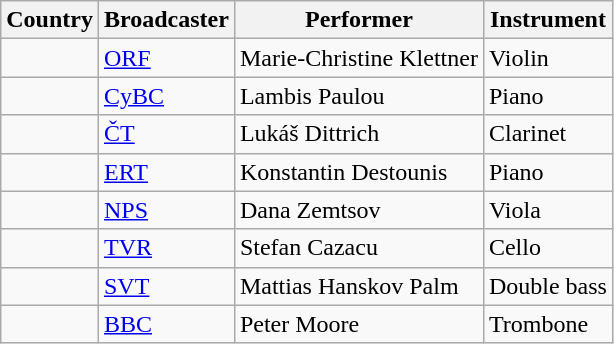<table class="wikitable" style="text-align: left;">
<tr>
<th>Country</th>
<th>Broadcaster</th>
<th>Performer</th>
<th>Instrument</th>
</tr>
<tr>
<td></td>
<td><a href='#'>ORF</a></td>
<td>Marie-Christine Klettner</td>
<td>Violin</td>
</tr>
<tr>
<td></td>
<td><a href='#'>CyBC</a></td>
<td>Lambis Paulou</td>
<td>Piano</td>
</tr>
<tr>
<td></td>
<td><a href='#'>ČT</a></td>
<td>Lukáš Dittrich</td>
<td>Clarinet</td>
</tr>
<tr>
<td></td>
<td><a href='#'>ERT</a></td>
<td>Konstantin Destounis</td>
<td>Piano</td>
</tr>
<tr>
<td></td>
<td><a href='#'>NPS</a></td>
<td>Dana Zemtsov</td>
<td>Viola</td>
</tr>
<tr>
<td></td>
<td><a href='#'>TVR</a></td>
<td>Stefan Cazacu</td>
<td>Cello</td>
</tr>
<tr>
<td></td>
<td><a href='#'>SVT</a></td>
<td>Mattias Hanskov Palm</td>
<td>Double bass</td>
</tr>
<tr>
<td></td>
<td><a href='#'>BBC</a></td>
<td>Peter Moore</td>
<td>Trombone</td>
</tr>
</table>
